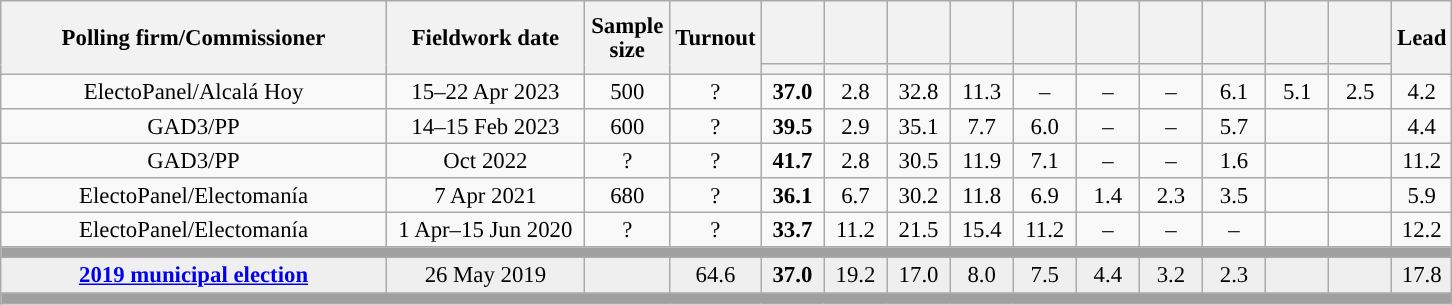<table class="wikitable collapsible collapsed" style="text-align:center; font-size:95%; line-height:16px;">
<tr style="height:42px;">
<th style="width:250px;" rowspan="2">Polling firm/Commissioner</th>
<th style="width:125px;" rowspan="2">Fieldwork date</th>
<th style="width:50px;" rowspan="2">Sample size</th>
<th style="width:45px;" rowspan="2">Turnout</th>
<th style="width:35px;"></th>
<th style="width:35px;"></th>
<th style="width:35px;"></th>
<th style="width:35px;"></th>
<th style="width:35px;"></th>
<th style="width:35px;"></th>
<th style="width:35px;"></th>
<th style="width:35px;"></th>
<th style="width:35px;"></th>
<th style="width:35px;"></th>
<th style="width:30px;" rowspan="2">Lead</th>
</tr>
<tr>
<th style="color:inherit;background:"></th>
<th style="color:inherit;background:"></th>
<th style="color:inherit;background:"></th>
<th style="color:inherit;background:"></th>
<th style="color:inherit;background:"></th>
<th style="color:inherit;background:"></th>
<th style="color:inherit;background:"></th>
<th style="color:inherit;background:"></th>
<th style="color:inherit;background:"></th>
<th style="color:inherit;background:"></th>
</tr>
<tr>
<td>ElectoPanel/Alcalá Hoy</td>
<td>15–22 Apr 2023</td>
<td>500</td>
<td>?</td>
<td><strong>37.0</strong><br></td>
<td>2.8<br></td>
<td>32.8<br></td>
<td>11.3<br></td>
<td>–</td>
<td>–</td>
<td>–</td>
<td>6.1<br></td>
<td>5.1<br></td>
<td>2.5<br></td>
<td style="background:">4.2</td>
</tr>
<tr>
<td>GAD3/PP</td>
<td>14–15 Feb 2023</td>
<td>600</td>
<td>?</td>
<td><strong>39.5</strong><br></td>
<td>2.9<br></td>
<td>35.1<br></td>
<td>7.7<br></td>
<td>6.0<br></td>
<td>–</td>
<td>–</td>
<td>5.7<br></td>
<td></td>
<td></td>
<td style="background:">4.4</td>
</tr>
<tr>
<td>GAD3/PP</td>
<td>Oct 2022</td>
<td>?</td>
<td>?</td>
<td><strong>41.7</strong><br></td>
<td>2.8<br></td>
<td>30.5<br></td>
<td>11.9<br></td>
<td>7.1<br></td>
<td>–</td>
<td>–</td>
<td>1.6<br></td>
<td></td>
<td></td>
<td style="background:">11.2</td>
</tr>
<tr>
<td>ElectoPanel/Electomanía</td>
<td>7 Apr 2021</td>
<td>680</td>
<td>?</td>
<td><strong>36.1</strong><br></td>
<td>6.7<br></td>
<td>30.2<br></td>
<td>11.8<br></td>
<td>6.9<br></td>
<td>1.4<br></td>
<td>2.3<br></td>
<td>3.5<br></td>
<td></td>
<td></td>
<td style="background:">5.9</td>
</tr>
<tr>
<td>ElectoPanel/Electomanía</td>
<td>1 Apr–15 Jun 2020</td>
<td>?</td>
<td>?</td>
<td><strong>33.7</strong><br></td>
<td>11.2<br></td>
<td>21.5<br></td>
<td>15.4<br></td>
<td>11.2<br></td>
<td>–</td>
<td>–</td>
<td>–</td>
<td></td>
<td></td>
<td style="background:">12.2</td>
</tr>
<tr>
<td colspan="15" style="background:#A0A0A0"></td>
</tr>
<tr style="background:#EFEFEF;">
<td><strong><a href='#'>2019 municipal election</a></strong></td>
<td>26 May 2019</td>
<td></td>
<td>64.6</td>
<td><strong>37.0</strong><br></td>
<td>19.2<br></td>
<td>17.0<br></td>
<td>8.0<br></td>
<td>7.5<br></td>
<td>4.4<br></td>
<td>3.2<br></td>
<td>2.3<br></td>
<td></td>
<td></td>
<td style="background:">17.8</td>
</tr>
<tr>
<td colspan="15" style="background:#A0A0A0"></td>
</tr>
</table>
